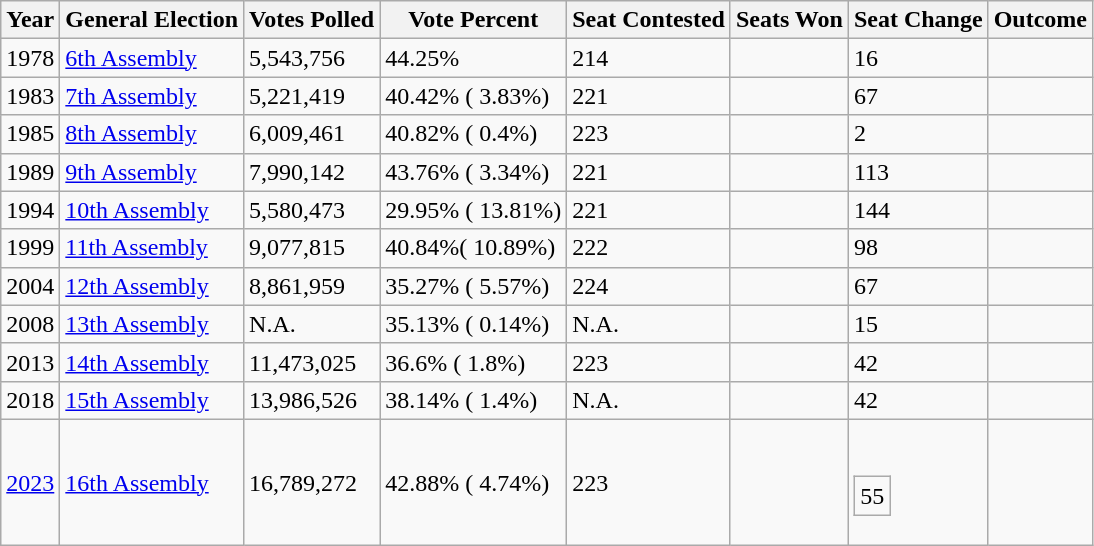<table class="wikitable">
<tr>
<th>Year</th>
<th>General Election</th>
<th>Votes Polled</th>
<th>Vote Percent</th>
<th>Seat Contested</th>
<th>Seats Won</th>
<th>Seat Change</th>
<th>Outcome</th>
</tr>
<tr>
<td>1978</td>
<td><a href='#'>6th Assembly</a></td>
<td>5,543,756</td>
<td>44.25%</td>
<td>214</td>
<td></td>
<td> 16</td>
<td></td>
</tr>
<tr>
<td>1983</td>
<td><a href='#'>7th Assembly</a></td>
<td>5,221,419</td>
<td>40.42% ( 3.83%)</td>
<td>221</td>
<td></td>
<td> 67</td>
<td></td>
</tr>
<tr>
<td>1985</td>
<td><a href='#'>8th Assembly</a></td>
<td>6,009,461</td>
<td>40.82% ( 0.4%)</td>
<td>223</td>
<td></td>
<td> 2</td>
<td></td>
</tr>
<tr>
<td>1989</td>
<td><a href='#'>9th Assembly</a></td>
<td>7,990,142</td>
<td>43.76% ( 3.34%)</td>
<td>221</td>
<td></td>
<td> 113</td>
<td></td>
</tr>
<tr>
<td>1994</td>
<td><a href='#'>10th Assembly</a></td>
<td>5,580,473</td>
<td>29.95% ( 13.81%)</td>
<td>221</td>
<td></td>
<td> 144</td>
<td></td>
</tr>
<tr>
<td>1999</td>
<td><a href='#'>11th Assembly</a></td>
<td>9,077,815</td>
<td>40.84%( 10.89%)</td>
<td>222</td>
<td></td>
<td> 98</td>
<td></td>
</tr>
<tr>
<td>2004</td>
<td><a href='#'>12th Assembly</a></td>
<td>8,861,959</td>
<td>35.27% ( 5.57%)</td>
<td>224</td>
<td></td>
<td> 67</td>
<td></td>
</tr>
<tr>
<td>2008</td>
<td><a href='#'>13th Assembly</a></td>
<td>N.A.</td>
<td>35.13% ( 0.14%)</td>
<td>N.A.</td>
<td></td>
<td> 15</td>
<td></td>
</tr>
<tr>
<td>2013</td>
<td><a href='#'>14th Assembly</a></td>
<td>11,473,025</td>
<td>36.6% ( 1.8%)</td>
<td>223</td>
<td></td>
<td> 42</td>
<td></td>
</tr>
<tr>
<td>2018</td>
<td><a href='#'>15th Assembly</a></td>
<td>13,986,526</td>
<td>38.14% ( 1.4%)</td>
<td>N.A.</td>
<td></td>
<td> 42</td>
<td></td>
</tr>
<tr>
<td><a href='#'>2023</a></td>
<td><a href='#'>16th Assembly</a></td>
<td>16,789,272</td>
<td>42.88% ( 4.74%)</td>
<td>223</td>
<td></td>
<td><br><table class="wikitable">
<tr>
<td> 55</td>
</tr>
</table>
</td>
<td></td>
</tr>
</table>
